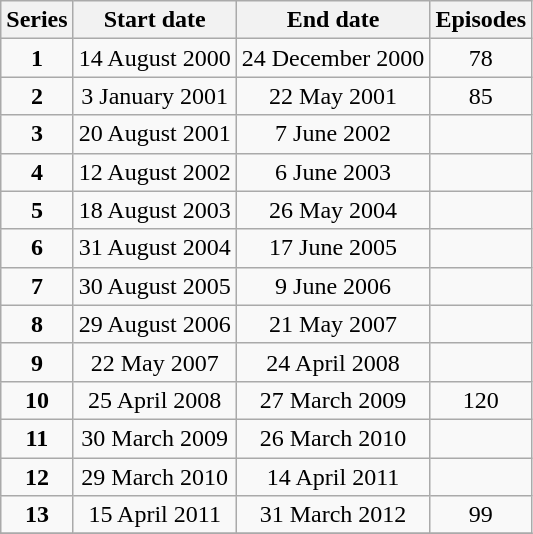<table class="wikitable" style="text-align:center;">
<tr>
<th>Series</th>
<th>Start date</th>
<th>End date</th>
<th>Episodes</th>
</tr>
<tr>
<td><strong>1</strong></td>
<td>14 August 2000</td>
<td>24 December 2000</td>
<td>78</td>
</tr>
<tr>
<td><strong>2</strong></td>
<td>3 January 2001</td>
<td>22 May 2001</td>
<td>85</td>
</tr>
<tr>
<td><strong>3</strong></td>
<td>20 August 2001</td>
<td>7 June 2002</td>
<td></td>
</tr>
<tr>
<td><strong>4</strong></td>
<td>12 August 2002</td>
<td>6 June 2003</td>
<td></td>
</tr>
<tr>
<td><strong>5</strong></td>
<td>18 August 2003</td>
<td>26 May 2004</td>
<td></td>
</tr>
<tr>
<td><strong>6</strong></td>
<td>31 August 2004</td>
<td>17 June 2005</td>
<td></td>
</tr>
<tr>
<td><strong>7</strong></td>
<td>30 August 2005</td>
<td>9 June 2006</td>
<td></td>
</tr>
<tr>
<td><strong>8</strong></td>
<td>29 August 2006</td>
<td>21 May 2007</td>
<td></td>
</tr>
<tr>
<td><strong>9</strong></td>
<td>22 May 2007</td>
<td>24 April 2008</td>
<td></td>
</tr>
<tr>
<td><strong>10</strong></td>
<td>25 April 2008</td>
<td>27 March 2009</td>
<td>120</td>
</tr>
<tr>
<td><strong>11</strong></td>
<td>30 March 2009</td>
<td>26 March 2010</td>
<td></td>
</tr>
<tr>
<td><strong>12</strong></td>
<td>29 March 2010</td>
<td>14 April 2011</td>
<td></td>
</tr>
<tr>
<td><strong>13</strong></td>
<td>15 April 2011</td>
<td>31 March 2012</td>
<td>99</td>
</tr>
<tr>
</tr>
</table>
